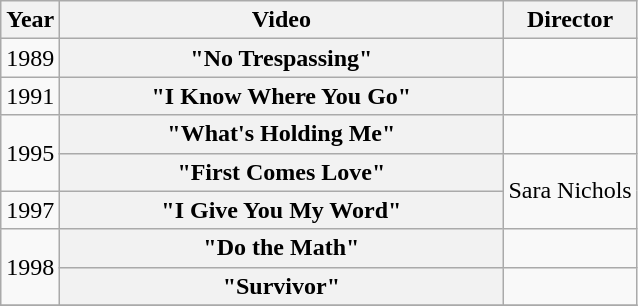<table class="wikitable plainrowheaders">
<tr>
<th>Year</th>
<th style="width:18em;">Video</th>
<th>Director</th>
</tr>
<tr>
<td>1989</td>
<th scope="row">"No Trespassing"</th>
<td></td>
</tr>
<tr>
<td>1991</td>
<th scope="row">"I Know Where You Go"</th>
<td></td>
</tr>
<tr>
<td rowspan="2">1995</td>
<th scope="row">"What's Holding Me"</th>
<td></td>
</tr>
<tr>
<th scope="row">"First Comes Love"</th>
<td rowspan="2">Sara Nichols</td>
</tr>
<tr>
<td>1997</td>
<th scope="row">"I Give You My Word"</th>
</tr>
<tr>
<td rowspan="2">1998</td>
<th scope="row">"Do the Math"</th>
<td></td>
</tr>
<tr>
<th scope="row">"Survivor"</th>
<td></td>
</tr>
<tr>
</tr>
</table>
